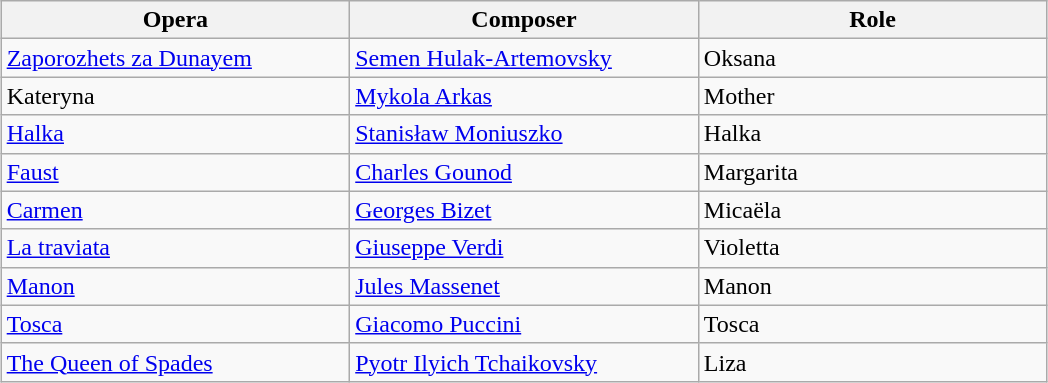<table class="wikitable" style="margin-left: auto; margin-right: auto; border: none;">
<tr>
<th scope="col" style="width: 225px;">Opera</th>
<th scope="col" style="width: 225px;">Composer</th>
<th scope="col" style="width: 225px;">Role</th>
</tr>
<tr>
<td><a href='#'>Zaporozhets za Dunayem</a></td>
<td><a href='#'>Semen Hulak-Artemovsky</a></td>
<td>Oksana</td>
</tr>
<tr>
<td>Kateryna</td>
<td><a href='#'>Mykola Arkas</a></td>
<td>Mother</td>
</tr>
<tr>
<td><a href='#'>Halka</a></td>
<td><a href='#'>Stanisław Moniuszko</a></td>
<td>Halka</td>
</tr>
<tr>
<td><a href='#'>Faust</a></td>
<td><a href='#'>Charles Gounod</a></td>
<td>Margarita</td>
</tr>
<tr>
<td><a href='#'>Carmen</a></td>
<td><a href='#'>Georges Bizet</a></td>
<td>Micaëla</td>
</tr>
<tr>
<td><a href='#'>La traviata</a></td>
<td><a href='#'>Giuseppe Verdi</a></td>
<td>Violetta</td>
</tr>
<tr>
<td><a href='#'>Manon</a></td>
<td><a href='#'>Jules Massenet</a></td>
<td>Manon</td>
</tr>
<tr>
<td><a href='#'>Tosca</a></td>
<td><a href='#'>Giacomo Puccini</a></td>
<td>Tosca</td>
</tr>
<tr>
<td><a href='#'>The Queen of Spades</a></td>
<td><a href='#'>Pyotr Ilyich Tchaikovsky</a></td>
<td>Liza</td>
</tr>
</table>
